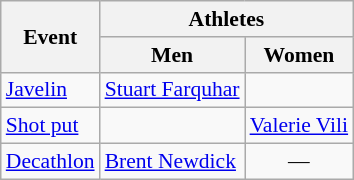<table class=wikitable style="font-size:90%">
<tr>
<th rowspan=2>Event</th>
<th colspan=2>Athletes</th>
</tr>
<tr>
<th>Men</th>
<th>Women</th>
</tr>
<tr>
<td><a href='#'>Javelin</a></td>
<td><a href='#'>Stuart Farquhar</a></td>
<td></td>
</tr>
<tr>
<td><a href='#'>Shot put</a></td>
<td></td>
<td><a href='#'>Valerie Vili</a></td>
</tr>
<tr>
<td><a href='#'>Decathlon</a></td>
<td><a href='#'>Brent Newdick</a></td>
<td align=center>—</td>
</tr>
</table>
